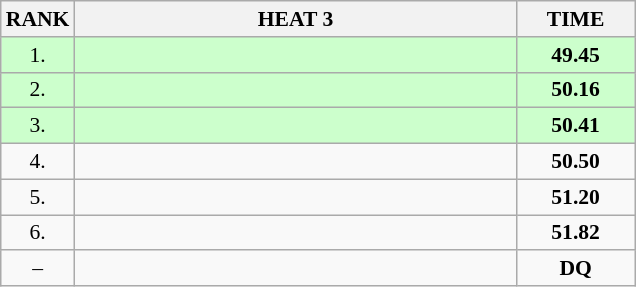<table class="wikitable" style="border-collapse: collapse; font-size: 90%;">
<tr>
<th>RANK</th>
<th style="width: 20em">HEAT 3</th>
<th style="width: 5em">TIME</th>
</tr>
<tr style="background:#ccffcc;">
<td align="center">1.</td>
<td></td>
<td align="center"><strong>49.45</strong></td>
</tr>
<tr style="background:#ccffcc;">
<td align="center">2.</td>
<td></td>
<td align="center"><strong>50.16</strong></td>
</tr>
<tr style="background:#ccffcc;">
<td align="center">3.</td>
<td></td>
<td align="center"><strong>50.41</strong></td>
</tr>
<tr>
<td align="center">4.</td>
<td></td>
<td align="center"><strong>50.50</strong></td>
</tr>
<tr>
<td align="center">5.</td>
<td></td>
<td align="center"><strong>51.20</strong></td>
</tr>
<tr>
<td align="center">6.</td>
<td></td>
<td align="center"><strong>51.82</strong></td>
</tr>
<tr>
<td align="center">–</td>
<td></td>
<td align="center"><strong>DQ</strong></td>
</tr>
</table>
